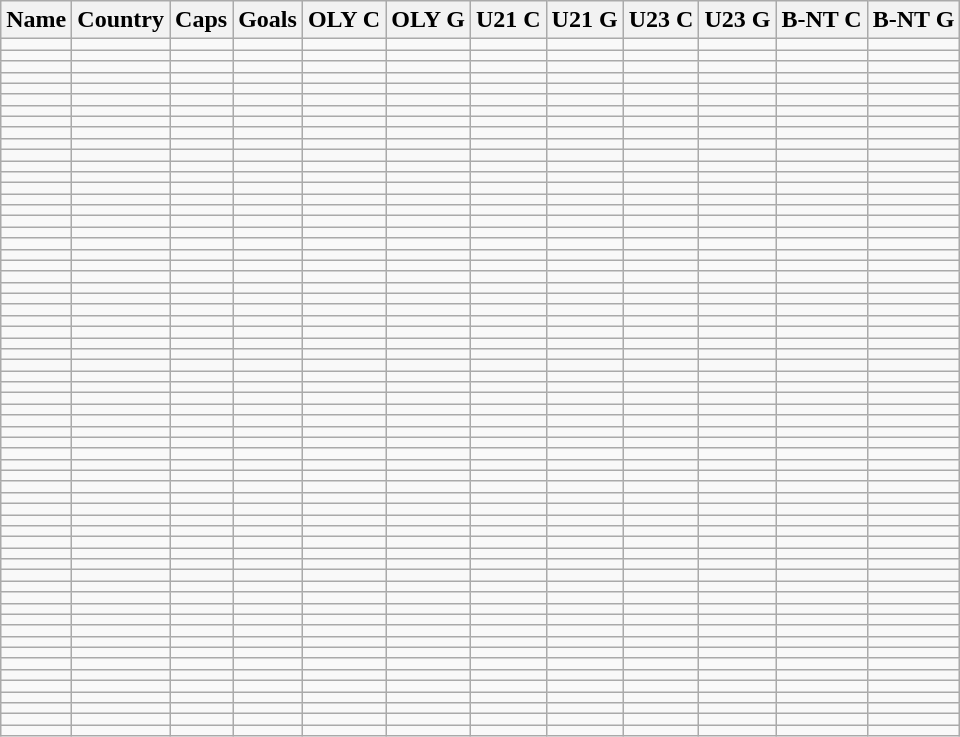<table class="wikitable sortable">
<tr>
<th>Name</th>
<th>Country</th>
<th>Caps</th>
<th>Goals</th>
<th>OLY C</th>
<th>OLY G</th>
<th>U21 C</th>
<th>U21 G</th>
<th>U23 C</th>
<th>U23 G</th>
<th>B-NT C</th>
<th>B-NT G</th>
</tr>
<tr>
<td></td>
<td></td>
<td></td>
<td></td>
<td></td>
<td></td>
<td></td>
<td></td>
<td></td>
<td></td>
<td></td>
<td></td>
</tr>
<tr>
<td></td>
<td></td>
<td></td>
<td></td>
<td></td>
<td></td>
<td></td>
<td></td>
<td></td>
<td></td>
<td></td>
<td></td>
</tr>
<tr>
<td></td>
<td></td>
<td></td>
<td></td>
<td></td>
<td></td>
<td></td>
<td></td>
<td></td>
<td></td>
<td></td>
<td></td>
</tr>
<tr>
<td></td>
<td></td>
<td></td>
<td></td>
<td></td>
<td></td>
<td></td>
<td></td>
<td></td>
<td></td>
<td></td>
<td></td>
</tr>
<tr>
<td></td>
<td></td>
<td></td>
<td></td>
<td></td>
<td></td>
<td></td>
<td></td>
<td></td>
<td></td>
<td></td>
<td></td>
</tr>
<tr>
<td></td>
<td></td>
<td></td>
<td></td>
<td></td>
<td></td>
<td></td>
<td></td>
<td></td>
<td></td>
<td></td>
<td></td>
</tr>
<tr>
<td></td>
<td></td>
<td></td>
<td></td>
<td></td>
<td></td>
<td></td>
<td></td>
<td></td>
<td></td>
<td></td>
<td></td>
</tr>
<tr>
<td></td>
<td></td>
<td></td>
<td></td>
<td></td>
<td></td>
<td></td>
<td></td>
<td></td>
<td></td>
<td></td>
<td></td>
</tr>
<tr>
<td></td>
<td></td>
<td></td>
<td></td>
<td></td>
<td></td>
<td></td>
<td></td>
<td></td>
<td></td>
<td></td>
<td></td>
</tr>
<tr>
<td></td>
<td></td>
<td></td>
<td></td>
<td></td>
<td></td>
<td></td>
<td></td>
<td></td>
<td></td>
<td></td>
<td></td>
</tr>
<tr>
<td></td>
<td></td>
<td></td>
<td></td>
<td></td>
<td></td>
<td></td>
<td></td>
<td></td>
<td></td>
<td></td>
<td></td>
</tr>
<tr>
<td></td>
<td></td>
<td></td>
<td></td>
<td></td>
<td></td>
<td></td>
<td></td>
<td></td>
<td></td>
<td></td>
<td></td>
</tr>
<tr>
<td></td>
<td></td>
<td></td>
<td></td>
<td></td>
<td></td>
<td></td>
<td></td>
<td></td>
<td></td>
<td></td>
<td></td>
</tr>
<tr>
<td></td>
<td></td>
<td></td>
<td></td>
<td></td>
<td></td>
<td></td>
<td></td>
<td></td>
<td></td>
<td></td>
<td></td>
</tr>
<tr>
<td></td>
<td></td>
<td></td>
<td></td>
<td></td>
<td></td>
<td></td>
<td></td>
<td></td>
<td></td>
<td></td>
<td></td>
</tr>
<tr>
<td></td>
<td></td>
<td></td>
<td></td>
<td></td>
<td></td>
<td></td>
<td></td>
<td></td>
<td></td>
<td></td>
<td></td>
</tr>
<tr>
<td></td>
<td></td>
<td></td>
<td></td>
<td></td>
<td></td>
<td></td>
<td></td>
<td></td>
<td></td>
<td></td>
<td></td>
</tr>
<tr>
<td></td>
<td></td>
<td></td>
<td></td>
<td></td>
<td></td>
<td></td>
<td></td>
<td></td>
<td></td>
<td></td>
<td></td>
</tr>
<tr>
<td></td>
<td></td>
<td></td>
<td></td>
<td></td>
<td></td>
<td></td>
<td></td>
<td></td>
<td></td>
<td></td>
<td></td>
</tr>
<tr>
<td></td>
<td></td>
<td></td>
<td></td>
<td></td>
<td></td>
<td></td>
<td></td>
<td></td>
<td></td>
<td></td>
<td></td>
</tr>
<tr>
<td></td>
<td></td>
<td></td>
<td></td>
<td></td>
<td></td>
<td></td>
<td></td>
<td></td>
<td></td>
<td></td>
<td></td>
</tr>
<tr>
<td></td>
<td></td>
<td></td>
<td></td>
<td></td>
<td></td>
<td></td>
<td></td>
<td></td>
<td></td>
<td></td>
<td></td>
</tr>
<tr>
<td></td>
<td></td>
<td></td>
<td></td>
<td></td>
<td></td>
<td></td>
<td></td>
<td></td>
<td></td>
<td></td>
<td></td>
</tr>
<tr>
<td></td>
<td></td>
<td></td>
<td></td>
<td></td>
<td></td>
<td></td>
<td></td>
<td></td>
<td></td>
<td></td>
<td></td>
</tr>
<tr>
<td></td>
<td></td>
<td></td>
<td></td>
<td></td>
<td></td>
<td></td>
<td></td>
<td></td>
<td></td>
<td></td>
<td></td>
</tr>
<tr>
<td></td>
<td></td>
<td></td>
<td></td>
<td></td>
<td></td>
<td></td>
<td></td>
<td></td>
<td></td>
<td></td>
<td></td>
</tr>
<tr>
<td></td>
<td></td>
<td></td>
<td></td>
<td></td>
<td></td>
<td></td>
<td></td>
<td></td>
<td></td>
<td></td>
<td></td>
</tr>
<tr>
<td></td>
<td></td>
<td></td>
<td></td>
<td></td>
<td></td>
<td></td>
<td></td>
<td></td>
<td></td>
<td></td>
<td></td>
</tr>
<tr>
<td></td>
<td></td>
<td></td>
<td></td>
<td></td>
<td></td>
<td></td>
<td></td>
<td></td>
<td></td>
<td></td>
<td></td>
</tr>
<tr>
<td></td>
<td></td>
<td></td>
<td></td>
<td></td>
<td></td>
<td></td>
<td></td>
<td></td>
<td></td>
<td></td>
<td></td>
</tr>
<tr>
<td></td>
<td></td>
<td></td>
<td></td>
<td></td>
<td></td>
<td></td>
<td></td>
<td></td>
<td></td>
<td></td>
<td></td>
</tr>
<tr>
<td></td>
<td></td>
<td></td>
<td></td>
<td></td>
<td></td>
<td></td>
<td></td>
<td></td>
<td></td>
<td></td>
<td></td>
</tr>
<tr>
<td></td>
<td></td>
<td></td>
<td></td>
<td></td>
<td></td>
<td></td>
<td></td>
<td></td>
<td></td>
<td></td>
<td></td>
</tr>
<tr>
<td></td>
<td></td>
<td></td>
<td></td>
<td></td>
<td></td>
<td></td>
<td></td>
<td></td>
<td></td>
<td></td>
<td></td>
</tr>
<tr>
<td></td>
<td></td>
<td></td>
<td></td>
<td></td>
<td></td>
<td></td>
<td></td>
<td></td>
<td></td>
<td></td>
<td></td>
</tr>
<tr>
<td></td>
<td></td>
<td></td>
<td></td>
<td></td>
<td></td>
<td></td>
<td></td>
<td></td>
<td></td>
<td></td>
<td></td>
</tr>
<tr>
<td></td>
<td></td>
<td></td>
<td></td>
<td></td>
<td></td>
<td></td>
<td></td>
<td></td>
<td></td>
<td></td>
<td></td>
</tr>
<tr>
<td></td>
<td></td>
<td></td>
<td></td>
<td></td>
<td></td>
<td></td>
<td></td>
<td></td>
<td></td>
<td></td>
<td></td>
</tr>
<tr>
<td></td>
<td></td>
<td></td>
<td></td>
<td></td>
<td></td>
<td></td>
<td></td>
<td></td>
<td></td>
<td></td>
<td></td>
</tr>
<tr>
<td></td>
<td></td>
<td></td>
<td></td>
<td></td>
<td></td>
<td></td>
<td></td>
<td></td>
<td></td>
<td></td>
<td></td>
</tr>
<tr>
<td></td>
<td></td>
<td></td>
<td></td>
<td></td>
<td></td>
<td></td>
<td></td>
<td></td>
<td></td>
<td></td>
<td></td>
</tr>
<tr>
<td></td>
<td></td>
<td></td>
<td></td>
<td></td>
<td></td>
<td></td>
<td></td>
<td></td>
<td></td>
<td></td>
<td></td>
</tr>
<tr>
<td></td>
<td></td>
<td></td>
<td></td>
<td></td>
<td></td>
<td></td>
<td></td>
<td></td>
<td></td>
<td></td>
<td></td>
</tr>
<tr>
<td></td>
<td></td>
<td></td>
<td></td>
<td></td>
<td></td>
<td></td>
<td></td>
<td></td>
<td></td>
<td></td>
<td></td>
</tr>
<tr>
<td></td>
<td></td>
<td></td>
<td></td>
<td></td>
<td></td>
<td></td>
<td></td>
<td></td>
<td></td>
<td></td>
<td></td>
</tr>
<tr>
<td></td>
<td></td>
<td></td>
<td></td>
<td></td>
<td></td>
<td></td>
<td></td>
<td></td>
<td></td>
<td></td>
<td></td>
</tr>
<tr>
<td></td>
<td></td>
<td></td>
<td></td>
<td></td>
<td></td>
<td></td>
<td></td>
<td></td>
<td></td>
<td></td>
<td></td>
</tr>
<tr>
<td></td>
<td></td>
<td></td>
<td></td>
<td></td>
<td></td>
<td></td>
<td></td>
<td></td>
<td></td>
<td></td>
<td></td>
</tr>
<tr>
<td></td>
<td></td>
<td></td>
<td></td>
<td></td>
<td></td>
<td></td>
<td></td>
<td></td>
<td></td>
<td></td>
<td></td>
</tr>
<tr>
<td></td>
<td></td>
<td></td>
<td></td>
<td></td>
<td></td>
<td></td>
<td></td>
<td></td>
<td></td>
<td></td>
<td></td>
</tr>
<tr>
<td></td>
<td></td>
<td></td>
<td></td>
<td></td>
<td></td>
<td></td>
<td></td>
<td></td>
<td></td>
<td></td>
<td></td>
</tr>
<tr>
<td></td>
<td></td>
<td></td>
<td></td>
<td></td>
<td></td>
<td></td>
<td></td>
<td></td>
<td></td>
<td></td>
<td></td>
</tr>
<tr>
<td></td>
<td></td>
<td></td>
<td></td>
<td></td>
<td></td>
<td></td>
<td></td>
<td></td>
<td></td>
<td></td>
<td></td>
</tr>
<tr>
<td></td>
<td></td>
<td></td>
<td></td>
<td></td>
<td></td>
<td></td>
<td></td>
<td></td>
<td></td>
<td></td>
<td></td>
</tr>
<tr>
<td></td>
<td></td>
<td></td>
<td></td>
<td></td>
<td></td>
<td></td>
<td></td>
<td></td>
<td></td>
<td></td>
<td></td>
</tr>
<tr>
<td></td>
<td></td>
<td></td>
<td></td>
<td></td>
<td></td>
<td></td>
<td></td>
<td></td>
<td></td>
<td></td>
<td></td>
</tr>
<tr>
<td></td>
<td></td>
<td></td>
<td></td>
<td></td>
<td></td>
<td></td>
<td></td>
<td></td>
<td></td>
<td></td>
<td></td>
</tr>
<tr>
<td></td>
<td></td>
<td></td>
<td></td>
<td></td>
<td></td>
<td></td>
<td></td>
<td></td>
<td></td>
<td></td>
<td></td>
</tr>
<tr>
<td></td>
<td></td>
<td></td>
<td></td>
<td></td>
<td></td>
<td></td>
<td></td>
<td></td>
<td></td>
<td></td>
<td></td>
</tr>
<tr>
<td></td>
<td></td>
<td></td>
<td></td>
<td></td>
<td></td>
<td></td>
<td></td>
<td></td>
<td></td>
<td></td>
<td></td>
</tr>
<tr>
<td></td>
<td></td>
<td></td>
<td></td>
<td></td>
<td></td>
<td></td>
<td></td>
<td></td>
<td></td>
<td></td>
<td></td>
</tr>
<tr>
<td></td>
<td></td>
<td></td>
<td></td>
<td></td>
<td></td>
<td></td>
<td></td>
<td></td>
<td></td>
<td></td>
<td></td>
</tr>
<tr>
<td></td>
<td></td>
<td></td>
<td></td>
<td></td>
<td></td>
<td></td>
<td></td>
<td></td>
<td></td>
<td></td>
<td></td>
</tr>
</table>
